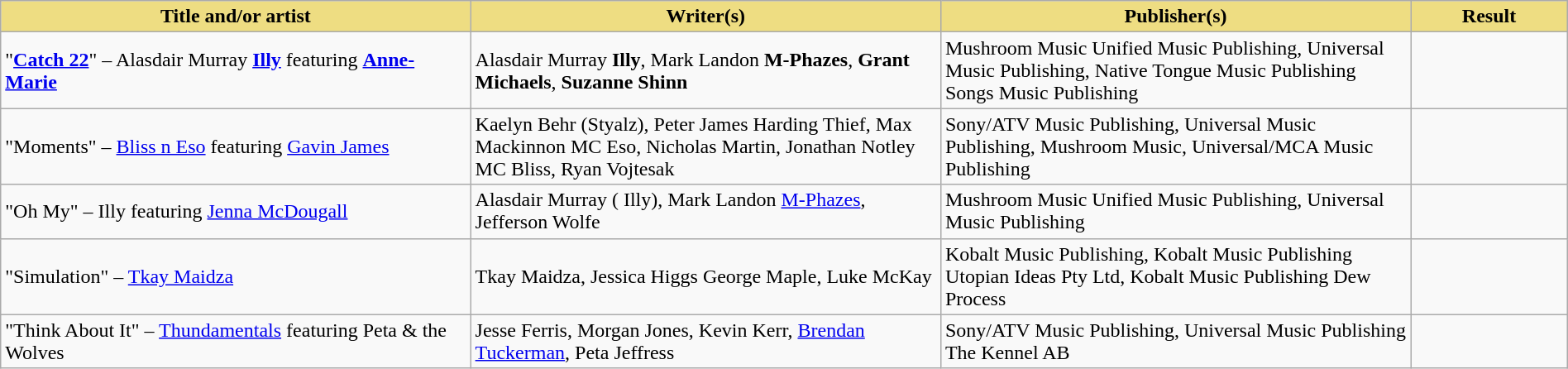<table class="wikitable" width=100%>
<tr>
<th style="width:30%;background:#EEDD82;">Title and/or artist</th>
<th style="width:30%;background:#EEDD82;">Writer(s)</th>
<th style="width:30%;background:#EEDD82;">Publisher(s)</th>
<th style="width:10%;background:#EEDD82;">Result</th>
</tr>
<tr>
<td>"<strong><a href='#'>Catch 22</a></strong>" – Alasdair Murray  <strong><a href='#'>Illy</a></strong> featuring  <strong><a href='#'>Anne-Marie</a></strong></td>
<td>Alasdair Murray  <strong>Illy</strong>, Mark Landon  <strong>M-Phazes</strong>, <strong>Grant Michaels</strong>, <strong>Suzanne Shinn</strong></td>
<td>Mushroom Music  Unified Music Publishing, Universal Music Publishing, Native Tongue Music Publishing  Songs Music Publishing</td>
<td></td>
</tr>
<tr>
<td>"Moments" – <a href='#'>Bliss n Eso</a> featuring <a href='#'>Gavin James</a></td>
<td>Kaelyn Behr (Styalz), Peter James Harding  Thief, Max Mackinnon  MC Eso, Nicholas Martin, Jonathan Notley  MC Bliss, Ryan Vojtesak</td>
<td>Sony/ATV Music Publishing, Universal Music Publishing, Mushroom Music, Universal/MCA Music Publishing</td>
<td></td>
</tr>
<tr>
<td>"Oh My" – Illy featuring <a href='#'>Jenna McDougall</a></td>
<td>Alasdair Murray ( Illy), Mark Landon  <a href='#'>M-Phazes</a>, Jefferson Wolfe</td>
<td>Mushroom Music  Unified Music Publishing, Universal Music Publishing</td>
<td></td>
</tr>
<tr>
<td>"Simulation" – <a href='#'>Tkay Maidza</a></td>
<td>Tkay Maidza, Jessica Higgs  George Maple, Luke McKay</td>
<td>Kobalt Music Publishing, Kobalt Music Publishing  Utopian Ideas Pty Ltd, Kobalt Music Publishing  Dew Process</td>
<td></td>
</tr>
<tr>
<td>"Think About It" – <a href='#'>Thundamentals</a> featuring Peta & the Wolves</td>
<td>Jesse Ferris, Morgan Jones, Kevin Kerr, <a href='#'>Brendan Tuckerman</a>, Peta Jeffress</td>
<td>Sony/ATV Music Publishing, Universal Music Publishing  The Kennel AB</td>
<td></td>
</tr>
</table>
